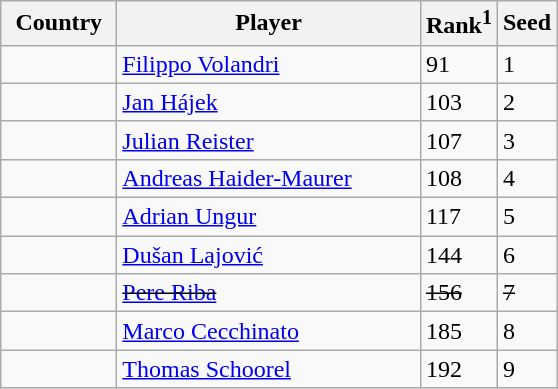<table class="sortable wikitable">
<tr>
<th width="70">Country</th>
<th width="195">Player</th>
<th>Rank<sup>1</sup></th>
<th>Seed</th>
</tr>
<tr>
<td></td>
<td><a href='#'>Filippo Volandri</a></td>
<td>91</td>
<td>1</td>
</tr>
<tr>
<td></td>
<td><a href='#'>Jan Hájek</a></td>
<td>103</td>
<td>2</td>
</tr>
<tr>
<td></td>
<td><a href='#'>Julian Reister</a></td>
<td>107</td>
<td>3</td>
</tr>
<tr>
<td></td>
<td><a href='#'>Andreas Haider-Maurer</a></td>
<td>108</td>
<td>4</td>
</tr>
<tr>
<td></td>
<td><a href='#'>Adrian Ungur</a></td>
<td>117</td>
<td>5</td>
</tr>
<tr>
<td></td>
<td><a href='#'>Dušan Lajović</a></td>
<td>144</td>
<td>6</td>
</tr>
<tr>
<td><s></s></td>
<td><s><a href='#'>Pere Riba</a></s></td>
<td><s>156</s></td>
<td><s>7</s></td>
</tr>
<tr>
<td></td>
<td><a href='#'>Marco Cecchinato</a></td>
<td>185</td>
<td>8</td>
</tr>
<tr>
<td></td>
<td><a href='#'>Thomas Schoorel</a></td>
<td>192</td>
<td>9</td>
</tr>
</table>
